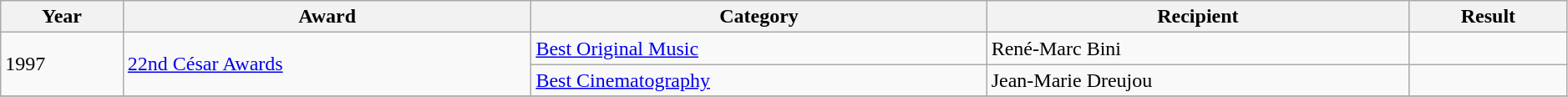<table class="wikitable" style="width:99%;">
<tr>
<th>Year</th>
<th>Award</th>
<th>Category</th>
<th>Recipient</th>
<th>Result</th>
</tr>
<tr>
<td rowspan=2>1997</td>
<td rowspan=2><a href='#'>22nd César Awards</a></td>
<td><a href='#'>Best Original Music</a></td>
<td>René-Marc Bini</td>
<td></td>
</tr>
<tr>
<td><a href='#'>Best Cinematography</a></td>
<td>Jean-Marie Dreujou</td>
<td></td>
</tr>
<tr>
</tr>
</table>
